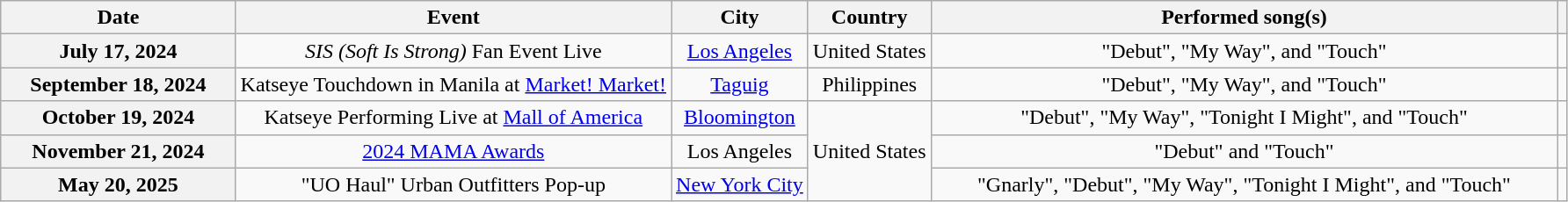<table class="wikitable plainrowheaders sortable" style="text-align:center">
<tr>
<th scope="col" style="width:15%">Date</th>
<th scope="col">Event</th>
<th scope="col">City</th>
<th scope="col">Country</th>
<th scope="col" style="width:40%">Performed song(s)</th>
<th scope="col" class="unsortable"></th>
</tr>
<tr>
<th scope="row">July 17, 2024</th>
<td><em>SIS (Soft Is Strong)</em> Fan Event Live</td>
<td><a href='#'>Los Angeles</a></td>
<td>United States</td>
<td>"Debut", "My Way", and "Touch"</td>
<td></td>
</tr>
<tr>
<th scope="row">September 18, 2024</th>
<td>Katseye Touchdown in Manila at <a href='#'>Market! Market!</a></td>
<td><a href='#'>Taguig</a></td>
<td>Philippines</td>
<td>"Debut", "My Way", and "Touch"</td>
<td></td>
</tr>
<tr>
<th scope="row">October 19, 2024</th>
<td>Katseye Performing Live at <a href='#'>Mall of America</a></td>
<td><a href='#'>Bloomington</a></td>
<td rowspan="4">United States</td>
<td>"Debut", "My Way", "Tonight I Might", and "Touch"</td>
<td></td>
</tr>
<tr>
<th scope="row">November 21, 2024</th>
<td><a href='#'>2024 MAMA Awards</a></td>
<td>Los Angeles</td>
<td>"Debut" and "Touch"</td>
<td></td>
</tr>
<tr>
<th scope="row">May 20, 2025</th>
<td>"UO Haul" Urban Outfitters Pop-up</td>
<td><a href='#'>New York City</a></td>
<td>"Gnarly", "Debut", "My Way", "Tonight I Might", and "Touch"</td>
<td></td>
</tr>
</table>
